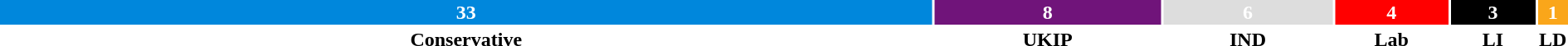<table style="width:100%; text-align:center;">
<tr style="color:white;">
<td style="background:#0087DC; width:60%;"><strong>33</strong></td>
<td style="background:#70147A; width:14.55%;"><strong>8</strong></td>
<td style="background:#DDDDDD; width:10.91%;"><strong>6</strong></td>
<td style="background:red; width:7.27%;"><strong>4</strong></td>
<td style="background:black; width:5.46%;"><strong>3</strong></td>
<td style="background:#FAA61A; width:1.81%;"><strong>1</strong></td>
</tr>
<tr>
<td><span><strong>Conservative</strong></span></td>
<td><span><strong>UKIP</strong></span></td>
<td><span><strong>IND</strong></span></td>
<td><span><strong>Lab</strong></span></td>
<td><span><strong>LI</strong></span></td>
<td><span><strong>LD</strong></span></td>
</tr>
</table>
